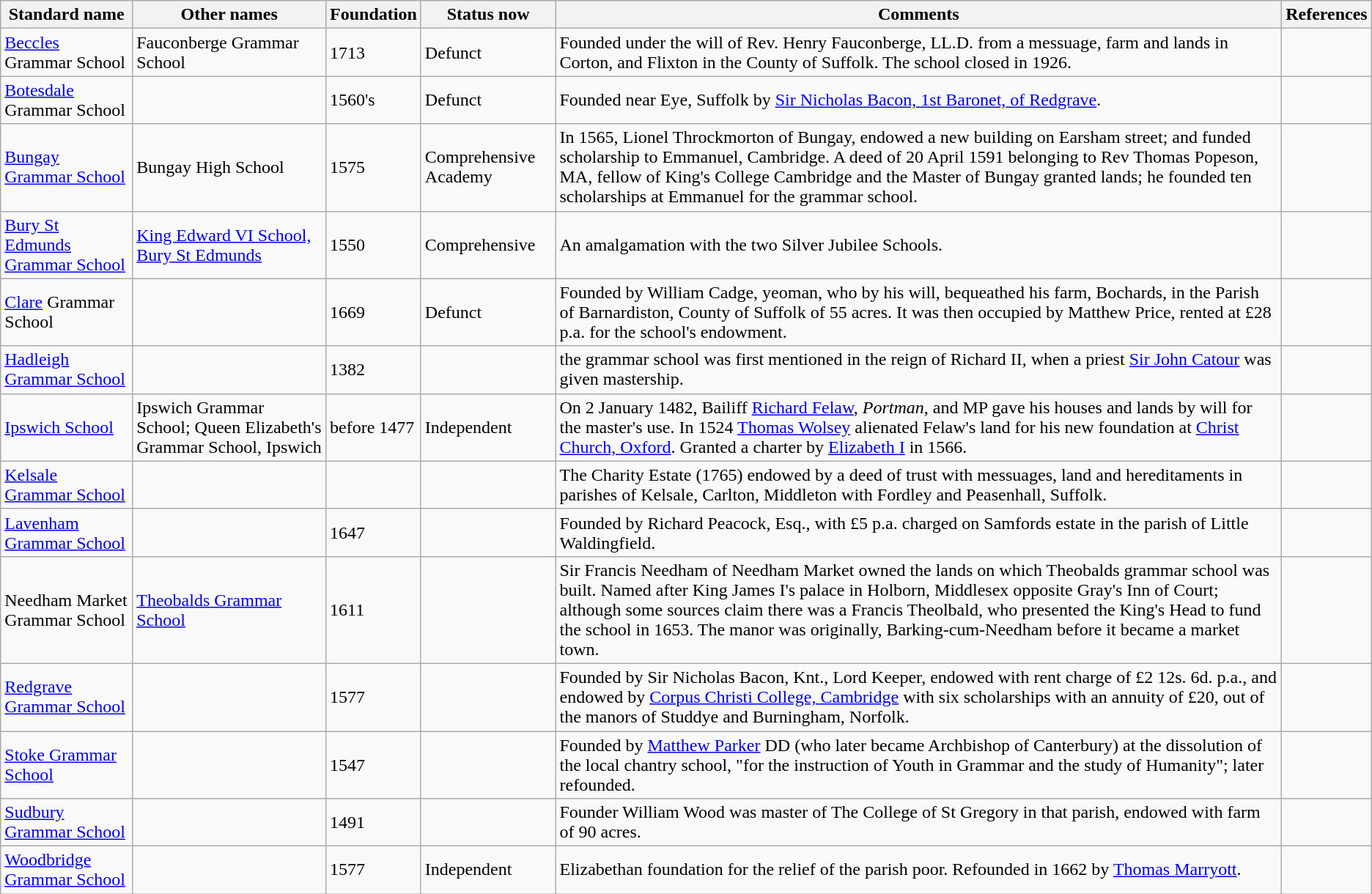<table class="wikitable">
<tr>
<th>Standard name</th>
<th>Other names</th>
<th>Foundation</th>
<th>Status now</th>
<th>Comments</th>
<th>References</th>
</tr>
<tr>
<td><a href='#'>Beccles</a> Grammar School</td>
<td>Fauconberge Grammar School</td>
<td>1713</td>
<td>Defunct</td>
<td>Founded under the will of Rev. Henry Fauconberge, LL.D. from a messuage, farm and lands in Corton, and Flixton in the County of Suffolk. The school closed in 1926.</td>
<td></td>
</tr>
<tr>
<td><a href='#'>Botesdale</a> Grammar School</td>
<td></td>
<td>1560's</td>
<td>Defunct</td>
<td>Founded near Eye, Suffolk by <a href='#'>Sir Nicholas Bacon, 1st Baronet, of Redgrave</a>.</td>
<td></td>
</tr>
<tr>
<td><a href='#'>Bungay Grammar School</a></td>
<td>Bungay High School</td>
<td>1575</td>
<td>Comprehensive Academy</td>
<td>In 1565, Lionel Throckmorton of Bungay, endowed a new building on Earsham street; and funded scholarship to Emmanuel, Cambridge. A deed of 20 April 1591 belonging to Rev Thomas Popeson, MA, fellow of King's College Cambridge and the Master of Bungay granted lands; he founded ten scholarships at Emmanuel for the grammar school.</td>
<td></td>
</tr>
<tr>
<td><a href='#'>Bury St Edmunds Grammar School</a></td>
<td><a href='#'>King Edward VI School, Bury St Edmunds</a></td>
<td>1550</td>
<td>Comprehensive</td>
<td>An amalgamation with the two Silver Jubilee Schools.</td>
<td></td>
</tr>
<tr>
<td><a href='#'>Clare</a> Grammar School</td>
<td></td>
<td>1669</td>
<td>Defunct</td>
<td>Founded by William Cadge, yeoman, who by his will, bequeathed his farm, Bochards, in the Parish of Barnardiston, County of Suffolk of 55 acres. It was then occupied by Matthew Price, rented at £28 p.a. for the school's endowment.</td>
<td></td>
</tr>
<tr>
<td><a href='#'>Hadleigh Grammar School</a></td>
<td></td>
<td>1382</td>
<td></td>
<td>the grammar school was first mentioned in the reign of Richard II, when a priest <a href='#'>Sir John Catour</a> was given mastership.</td>
</tr>
<tr>
<td><a href='#'>Ipswich School</a></td>
<td>Ipswich Grammar School; Queen Elizabeth's Grammar School, Ipswich</td>
<td>before 1477</td>
<td>Independent</td>
<td>On 2 January 1482, Bailiff <a href='#'>Richard Felaw</a>, <em>Portman</em>, and MP gave his houses and lands by will for the master's use. In 1524 <a href='#'>Thomas Wolsey</a> alienated Felaw's land for his new foundation at <a href='#'>Christ Church, Oxford</a>. Granted a charter by <a href='#'>Elizabeth I</a> in 1566.</td>
<td></td>
</tr>
<tr>
<td><a href='#'>Kelsale Grammar School</a></td>
<td></td>
<td></td>
<td></td>
<td>The Charity Estate (1765) endowed by a deed of trust with messuages, land and hereditaments in parishes of Kelsale, Carlton, Middleton with Fordley and Peasenhall, Suffolk.</td>
<td></td>
</tr>
<tr>
<td><a href='#'>Lavenham Grammar School</a></td>
<td></td>
<td>1647</td>
<td></td>
<td>Founded by Richard Peacock, Esq., with £5 p.a. charged on Samfords estate in the parish of Little Waldingfield.</td>
<td></td>
</tr>
<tr>
<td>Needham Market Grammar School</td>
<td><a href='#'>Theobalds Grammar School</a></td>
<td>1611</td>
<td></td>
<td>Sir Francis Needham of Needham Market owned the lands on which Theobalds grammar school was built. Named after King James I's palace in Holborn, Middlesex opposite Gray's Inn of Court; although some sources claim there was a Francis Theolbald, who presented the King's Head to fund the school in 1653. The manor was originally, Barking-cum-Needham before it became a market town.</td>
<td></td>
</tr>
<tr>
<td><a href='#'>Redgrave Grammar School</a></td>
<td></td>
<td>1577</td>
<td></td>
<td>Founded by Sir Nicholas Bacon, Knt., Lord Keeper, endowed with rent charge of £2 12s. 6d. p.a., and endowed by <a href='#'>Corpus Christi College, Cambridge</a> with six scholarships with an annuity of £20, out of the manors of Studdye and Burningham, Norfolk.</td>
<td></td>
</tr>
<tr>
<td><a href='#'>Stoke Grammar School</a></td>
<td></td>
<td>1547</td>
<td></td>
<td>Founded by <a href='#'>Matthew Parker</a> DD (who later became Archbishop of Canterbury) at the dissolution of the local chantry school, "for the instruction of Youth in Grammar and the study of Humanity"; later refounded.</td>
<td></td>
</tr>
<tr>
<td><a href='#'>Sudbury Grammar School</a></td>
<td></td>
<td>1491</td>
<td></td>
<td>Founder William Wood was master of The College of St Gregory in that parish, endowed with farm of 90 acres.</td>
<td></td>
</tr>
<tr>
<td><a href='#'>Woodbridge Grammar School</a></td>
<td></td>
<td>1577</td>
<td>Independent</td>
<td>Elizabethan foundation for the relief of the parish poor. Refounded in 1662 by <a href='#'>Thomas Marryott</a>.</td>
<td></td>
</tr>
</table>
